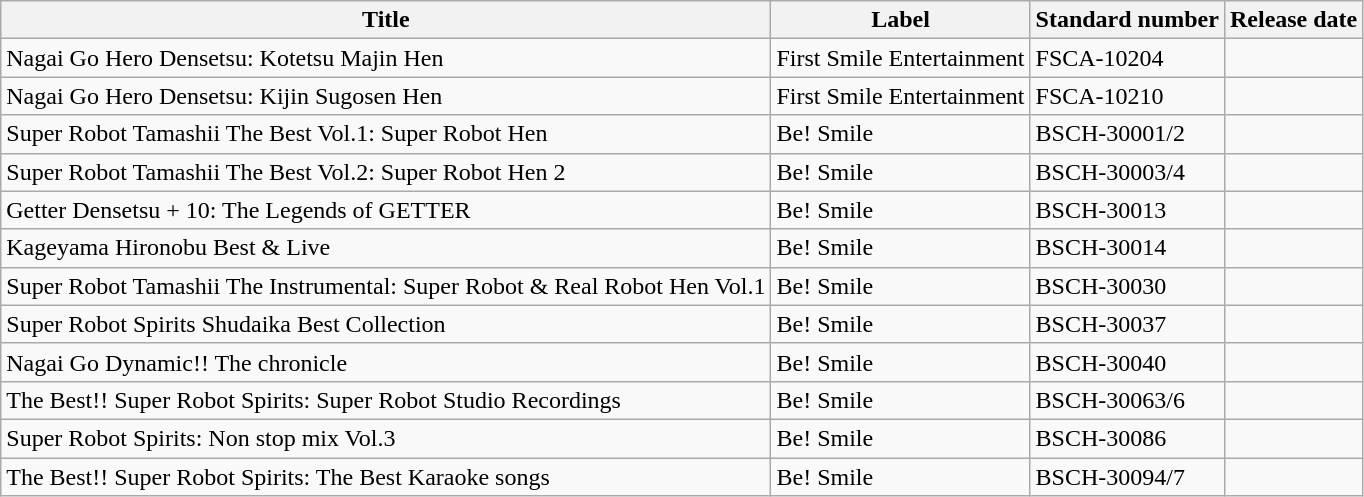<table class="wikitable">
<tr>
<th>Title</th>
<th>Label</th>
<th>Standard number</th>
<th>Release date</th>
</tr>
<tr>
<td>Nagai Go Hero Densetsu: Kotetsu Majin Hen</td>
<td>First Smile Entertainment</td>
<td>FSCA-10204</td>
<td></td>
</tr>
<tr>
<td>Nagai Go Hero Densetsu: Kijin Sugosen Hen</td>
<td>First Smile Entertainment</td>
<td>FSCA-10210</td>
<td></td>
</tr>
<tr>
<td>Super Robot Tamashii The Best Vol.1: Super Robot Hen</td>
<td>Be! Smile</td>
<td>BSCH-30001/2</td>
<td></td>
</tr>
<tr>
<td>Super Robot Tamashii The Best Vol.2: Super Robot Hen 2</td>
<td>Be! Smile</td>
<td>BSCH-30003/4</td>
<td></td>
</tr>
<tr>
<td>Getter Densetsu + 10: The Legends of GETTER</td>
<td>Be! Smile</td>
<td>BSCH-30013</td>
<td></td>
</tr>
<tr>
<td>Kageyama Hironobu Best & Live</td>
<td>Be! Smile</td>
<td>BSCH-30014</td>
<td></td>
</tr>
<tr>
<td>Super Robot Tamashii The Instrumental: Super Robot & Real Robot Hen Vol.1</td>
<td>Be! Smile</td>
<td>BSCH-30030</td>
<td></td>
</tr>
<tr>
<td>Super Robot Spirits Shudaika Best Collection</td>
<td>Be! Smile</td>
<td>BSCH-30037</td>
<td></td>
</tr>
<tr>
<td>Nagai Go Dynamic!! The chronicle</td>
<td>Be! Smile</td>
<td>BSCH-30040</td>
<td></td>
</tr>
<tr>
<td>The Best!! Super Robot Spirits: Super Robot Studio Recordings</td>
<td>Be! Smile</td>
<td>BSCH-30063/6</td>
<td></td>
</tr>
<tr>
<td>Super Robot Spirits: Non stop mix Vol.3</td>
<td>Be! Smile</td>
<td>BSCH-30086</td>
<td></td>
</tr>
<tr>
<td>The Best!! Super Robot Spirits: The Best Karaoke songs</td>
<td>Be! Smile</td>
<td>BSCH-30094/7</td>
<td></td>
</tr>
</table>
